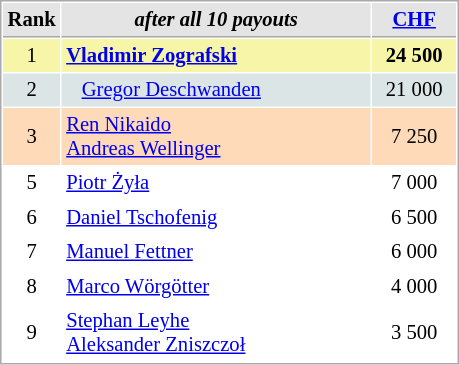<table cellspacing="1" cellpadding="3" style="border:1px solid #AAAAAA;font-size:86%">
<tr style="background-color: #E4E4E4;">
<th style="border-bottom:1px solid #AAAAAA; width: 10px;">Rank</th>
<th style="border-bottom:1px solid #AAAAAA; width: 200px;"><em>after all 10 payouts</em></th>
<th style="border-bottom:1px solid #AAAAAA; width: 50px;"><a href='#'>CHF</a></th>
</tr>
<tr style="background:#f7f6a8;">
<td align=center>1</td>
<td> <strong><a href='#'>Vladimir Zografski</a></strong></td>
<td align=center><strong>24 500</strong></td>
</tr>
<tr style="background:#dce5e5;">
<td align=center>2</td>
<td>   <a href='#'>Gregor Deschwanden</a></td>
<td align=center>21 000</td>
</tr>
<tr style="background:#ffdab9;">
<td align=center>3</td>
<td> <a href='#'>Ren Nikaido</a><br> <a href='#'>Andreas Wellinger</a></td>
<td align=center>7 250</td>
</tr>
<tr>
<td align=center>5</td>
<td> <a href='#'>Piotr Żyła</a></td>
<td align=center>7 000</td>
</tr>
<tr>
<td align=center>6</td>
<td> <a href='#'>Daniel Tschofenig</a></td>
<td align=center>6 500</td>
</tr>
<tr>
<td align=center>7</td>
<td> <a href='#'>Manuel Fettner</a></td>
<td align=center>6 000</td>
</tr>
<tr>
<td align=center>8</td>
<td> <a href='#'>Marco Wörgötter</a></td>
<td align=center>4 000</td>
</tr>
<tr>
<td align=center>9</td>
<td> <a href='#'>Stephan Leyhe</a><br> <a href='#'>Aleksander Zniszczoł</a></td>
<td align=center>3 500</td>
</tr>
</table>
